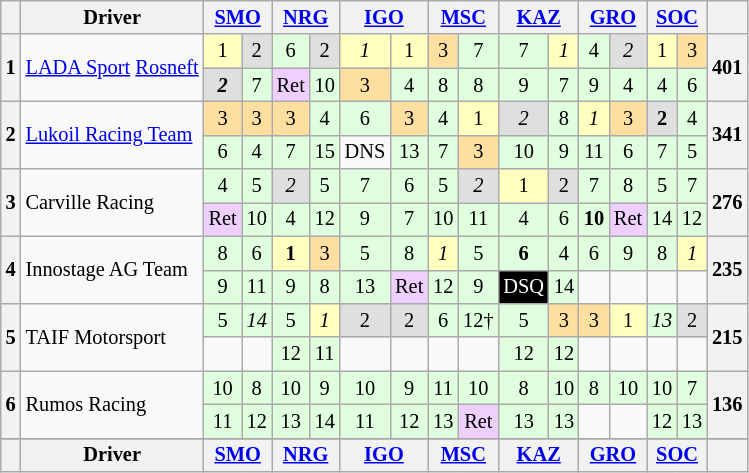<table class="wikitable" style="font-size: 85%; text-align: center">
<tr valign="top">
<th valign="middle"></th>
<th valign="middle">Driver</th>
<th colspan=2><a href='#'>SMO</a></th>
<th colspan=2><a href='#'>NRG</a></th>
<th colspan=2><a href='#'>IGO</a></th>
<th colspan=2><a href='#'>MSC</a></th>
<th colspan=2><a href='#'>KAZ</a></th>
<th colspan=2><a href='#'>GRO</a></th>
<th colspan=2><a href='#'>SOC</a></th>
<th valign="middle"></th>
</tr>
<tr>
<th rowspan="2">1</th>
<td rowspan="2" align=left><a href='#'>LADA Sport</a> <a href='#'>Rosneft</a></td>
<td style="background:#ffffbf;">1</td>
<td style="background:#dfdfdf;">2</td>
<td style="background:#dfffdf;">6</td>
<td style="background:#dfdfdf;">2</td>
<td style="background:#ffffbf;"><em>1</em></td>
<td style="background:#ffffbf;">1</td>
<td style="background:#ffdf9f;">3</td>
<td style="background:#dfffdf;">7</td>
<td style="background:#dfffdf;">7</td>
<td style="background:#ffffbf;"><em>1</em></td>
<td style="background:#dfffdf;">4</td>
<td style="background:#dfdfdf;"><em>2</em></td>
<td style="background:#ffffbf;">1</td>
<td style="background:#ffdf9f;">3</td>
<th rowspan="2">401</th>
</tr>
<tr>
<td style="background:#dfdfdf;"><strong><em>2</em></strong></td>
<td style="background:#dfffdf;">7</td>
<td style="background:#efcfff;">Ret</td>
<td style="background:#dfffdf;">10</td>
<td style="background:#ffdf9f;">3</td>
<td style="background:#dfffdf;">4</td>
<td style="background:#dfffdf;">8</td>
<td style="background:#dfffdf;">8</td>
<td style="background:#dfffdf;">9</td>
<td style="background:#dfffdf;">7</td>
<td style="background:#dfffdf;">9</td>
<td style="background:#dfffdf;">4</td>
<td style="background:#dfffdf;">4</td>
<td style="background:#dfffdf;">6</td>
</tr>
<tr>
<th rowspan="2">2</th>
<td rowspan="2" align=left><a href='#'>Lukoil Racing Team</a></td>
<td style="background:#ffdf9f;">3</td>
<td style="background:#ffdf9f;">3</td>
<td style="background:#ffdf9f;">3</td>
<td style="background:#dfffdf;">4</td>
<td style="background:#dfffdf;">6</td>
<td style="background:#ffdf9f;">3</td>
<td style="background:#dfffdf;">4</td>
<td style="background:#ffffbf;">1</td>
<td style="background:#dfdfdf;"><em>2</em></td>
<td style="background:#dfffdf;">8</td>
<td style="background:#ffffbf;"><em>1</em></td>
<td style="background:#ffdf9f;">3</td>
<td style="background:#dfdfdf;"><strong>2</strong></td>
<td style="background:#dfffdf;">4</td>
<th rowspan="2">341</th>
</tr>
<tr>
<td style="background:#dfffdf;">6</td>
<td style="background:#dfffdf;">4</td>
<td style="background:#dfffdf;">7</td>
<td style="background:#dfffdf;">15</td>
<td>DNS</td>
<td style="background:#dfffdf;">13</td>
<td style="background:#dfffdf;">7</td>
<td style="background:#ffdf9f;">3</td>
<td style="background:#dfffdf;">10</td>
<td style="background:#dfffdf;">9</td>
<td style="background:#dfffdf;">11</td>
<td style="background:#dfffdf;">6</td>
<td style="background:#dfffdf;">7</td>
<td style="background:#dfffdf;">5</td>
</tr>
<tr>
<th rowspan="2">3</th>
<td rowspan="2" align=left>Carville Racing</td>
<td style="background:#dfffdf;">4</td>
<td style="background:#dfffdf;">5</td>
<td style="background:#dfdfdf;"><em>2</em></td>
<td style="background:#dfffdf;">5</td>
<td style="background:#dfffdf;">7</td>
<td style="background:#dfffdf;">6</td>
<td style="background:#dfffdf;">5</td>
<td style="background:#dfdfdf;"><em>2</em></td>
<td style="background:#ffffbf;">1</td>
<td style="background:#dfdfdf;">2</td>
<td style="background:#dfffdf;">7</td>
<td style="background:#dfffdf;">8</td>
<td style="background:#dfffdf;">5</td>
<td style="background:#dfffdf;">7</td>
<th rowspan="2">276</th>
</tr>
<tr>
<td style="background:#efcfff;">Ret</td>
<td style="background:#dfffdf;">10</td>
<td style="background:#dfffdf;">4</td>
<td style="background:#dfffdf;">12</td>
<td style="background:#dfffdf;">9</td>
<td style="background:#dfffdf;">7</td>
<td style="background:#dfffdf;">10</td>
<td style="background:#dfffdf;">11</td>
<td style="background:#dfffdf;">4</td>
<td style="background:#dfffdf;">6</td>
<td style="background:#dfffdf;"><strong>10</strong></td>
<td style="background:#efcfff;">Ret</td>
<td style="background:#dfffdf;">14</td>
<td style="background:#dfffdf;">12</td>
</tr>
<tr>
<th rowspan="2">4</th>
<td rowspan="2" align=left>Innostage AG Team</td>
<td style="background:#dfffdf;">8</td>
<td style="background:#dfffdf;">6</td>
<td style="background:#ffffbf;"><strong>1</strong></td>
<td style="background:#ffdf9f;">3</td>
<td style="background:#dfffdf;">5</td>
<td style="background:#dfffdf;">8</td>
<td style="background:#ffffbf;"><em>1</em></td>
<td style="background:#dfffdf;">5</td>
<td style="background:#dfffdf;"><strong>6</strong></td>
<td style="background:#dfffdf;">4</td>
<td style="background:#dfffdf;">6</td>
<td style="background:#dfffdf;">9</td>
<td style="background:#dfffdf;">8</td>
<td style="background:#ffffbf;"><em>1</em></td>
<th rowspan="2">235</th>
</tr>
<tr>
<td style="background:#dfffdf;">9</td>
<td style="background:#dfffdf;">11</td>
<td style="background:#dfffdf;">9</td>
<td style="background:#dfffdf;">8</td>
<td style="background:#dfffdf;">13</td>
<td style="background:#efcfff;">Ret</td>
<td style="background:#dfffdf;">12</td>
<td style="background:#dfffdf;">9</td>
<td style="background-color:#000000;color:white">DSQ</td>
<td style="background:#dfffdf;">14</td>
<td></td>
<td></td>
<td></td>
<td></td>
</tr>
<tr>
<th rowspan="2">5</th>
<td rowspan="2" align=left>TAIF Motorsport</td>
<td style="background:#dfffdf;">5</td>
<td style="background:#dfffdf;"><em>14</em></td>
<td style="background:#dfffdf;">5</td>
<td style="background:#ffffbf;"><em>1</em></td>
<td style="background:#dfdfdf;">2</td>
<td style="background:#dfdfdf;">2</td>
<td style="background:#dfffdf;">6</td>
<td style="background:#dfffdf;">12†</td>
<td style="background:#dfffdf;">5</td>
<td style="background:#ffdf9f;">3</td>
<td style="background:#ffdf9f;">3</td>
<td style="background:#ffffbf;">1</td>
<td style="background:#dfffdf;"><em>13</em></td>
<td style="background:#dfdfdf;">2</td>
<th rowspan="2">215</th>
</tr>
<tr>
<td></td>
<td></td>
<td style="background:#dfffdf;">12</td>
<td style="background:#dfffdf;">11</td>
<td></td>
<td></td>
<td></td>
<td></td>
<td style="background:#dfffdf;">12</td>
<td style="background:#dfffdf;">12</td>
<td></td>
<td></td>
<td></td>
<td></td>
</tr>
<tr>
<th rowspan="2">6</th>
<td rowspan="2" align=left>Rumos Racing</td>
<td style="background:#dfffdf;">10</td>
<td style="background:#dfffdf;">8</td>
<td style="background:#dfffdf;">10</td>
<td style="background:#dfffdf;">9</td>
<td style="background:#dfffdf;">10</td>
<td style="background:#dfffdf;">9</td>
<td style="background:#dfffdf;">11</td>
<td style="background:#dfffdf;">10</td>
<td style="background:#dfffdf;">8</td>
<td style="background:#dfffdf;">10</td>
<td style="background:#dfffdf;">8</td>
<td style="background:#dfffdf;">10</td>
<td style="background:#dfffdf;">10</td>
<td style="background:#dfffdf;">7</td>
<th rowspan="2">136</th>
</tr>
<tr>
<td style="background:#dfffdf;">11</td>
<td style="background:#dfffdf;">12</td>
<td style="background:#dfffdf;">13</td>
<td style="background:#dfffdf;">14</td>
<td style="background:#dfffdf;">11</td>
<td style="background:#dfffdf;">12</td>
<td style="background:#dfffdf;">13</td>
<td style="background:#efcfff;">Ret</td>
<td style="background:#dfffdf;">13</td>
<td style="background:#dfffdf;">13</td>
<td></td>
<td></td>
<td style="background:#dfffdf;">12</td>
<td style="background:#dfffdf;">13</td>
</tr>
<tr>
</tr>
<tr valign="top">
<th valign="middle"></th>
<th valign="middle">Driver</th>
<th colspan=2><a href='#'>SMO</a></th>
<th colspan=2><a href='#'>NRG</a></th>
<th colspan=2><a href='#'>IGO</a></th>
<th colspan=2><a href='#'>MSC</a></th>
<th colspan=2><a href='#'>KAZ</a></th>
<th colspan=2><a href='#'>GRO</a></th>
<th colspan=2><a href='#'>SOC</a></th>
<th valign="middle"></th>
</tr>
</table>
